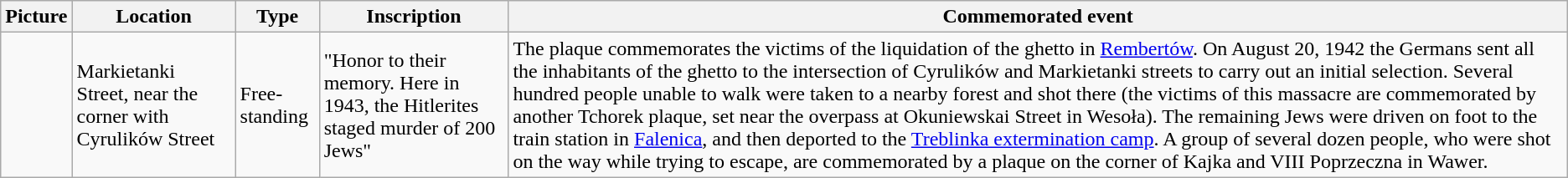<table class="wikitable sortable">
<tr>
<th scope="col">Picture</th>
<th scope="col">Location</th>
<th scope="col">Type</th>
<th scope="col">Inscription</th>
<th scope="col">Commemorated event</th>
</tr>
<tr>
<td></td>
<td>Markietanki Street, near the corner with Cyrulików Street</td>
<td>Free-standing</td>
<td>"Honor to their memory. Here in 1943, the Hitlerites staged murder of 200 Jews"</td>
<td>The plaque commemorates the victims of the liquidation of the ghetto in <a href='#'>Rembertów</a>. On August 20, 1942 the Germans sent all the inhabitants of the ghetto to the intersection of Cyrulików and Markietanki streets to carry out an initial selection. Several hundred people unable to walk were taken to a nearby forest and shot there (the victims of this massacre are commemorated by another Tchorek plaque, set near the overpass at Okuniewskai Street in Wesoła). The remaining Jews were driven on foot to the train station in <a href='#'>Falenica</a>, and then deported to the <a href='#'>Treblinka extermination camp</a>. A group of several dozen people, who were shot on the way while trying to escape, are commemorated by a plaque on the corner of Kajka and VIII Poprzeczna in Wawer.</td>
</tr>
</table>
